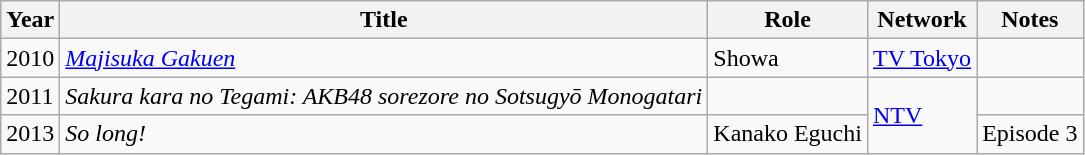<table class="wikitable">
<tr>
<th>Year</th>
<th>Title</th>
<th>Role</th>
<th>Network</th>
<th>Notes</th>
</tr>
<tr>
<td>2010</td>
<td><em><a href='#'>Majisuka Gakuen</a></em></td>
<td>Showa</td>
<td><a href='#'>TV Tokyo</a></td>
<td></td>
</tr>
<tr>
<td>2011</td>
<td><em>Sakura kara no Tegami: AKB48 sorezore no Sotsugyō Monogatari</em></td>
<td></td>
<td rowspan="2"><a href='#'>NTV</a></td>
<td></td>
</tr>
<tr>
<td>2013</td>
<td><em>So long!</em></td>
<td>Kanako Eguchi</td>
<td>Episode 3</td>
</tr>
</table>
